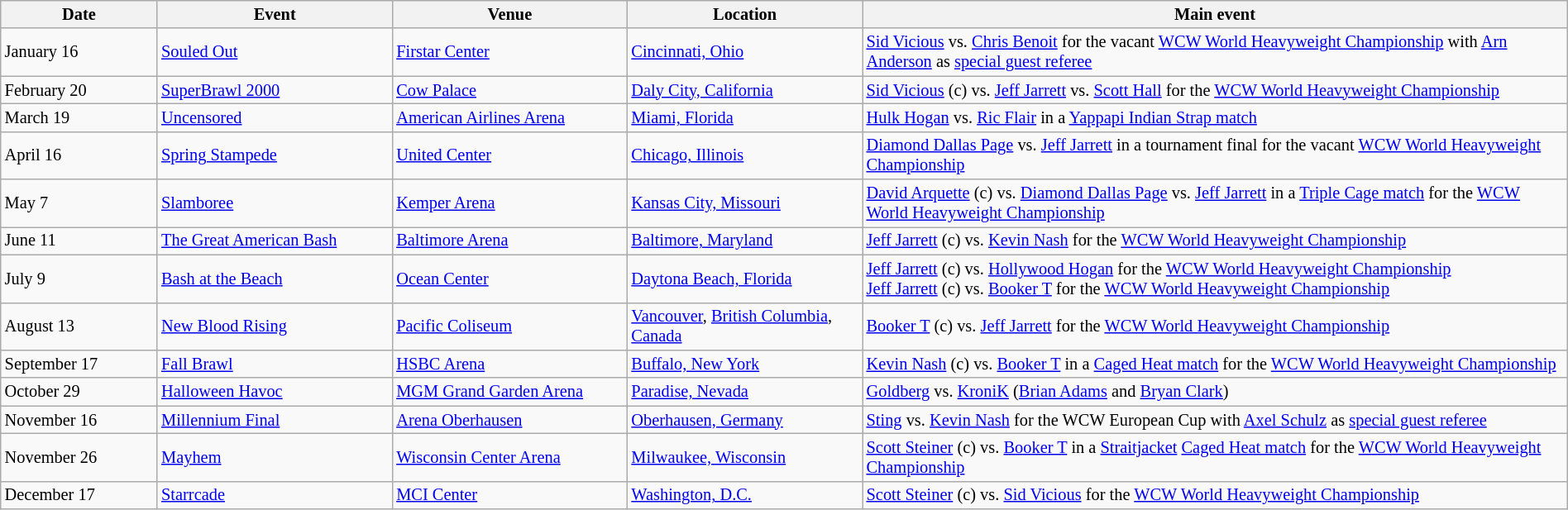<table class="sortable wikitable succession-box" style="font-size:85%; width: 100%">
<tr>
<th width=10%>Date</th>
<th width=15%>Event</th>
<th width=15%>Venue</th>
<th width=15%>Location</th>
<th width=45%>Main event</th>
</tr>
<tr>
<td>January 16</td>
<td><a href='#'>Souled Out</a></td>
<td><a href='#'>Firstar Center</a></td>
<td><a href='#'>Cincinnati, Ohio</a></td>
<td><a href='#'>Sid Vicious</a> vs. <a href='#'>Chris Benoit</a> for the vacant <a href='#'>WCW World Heavyweight Championship</a> with <a href='#'>Arn Anderson</a> as <a href='#'>special guest referee</a></td>
</tr>
<tr>
<td>February 20</td>
<td><a href='#'>SuperBrawl 2000</a></td>
<td><a href='#'>Cow Palace</a></td>
<td><a href='#'>Daly City, California</a></td>
<td><a href='#'>Sid Vicious</a> (c) vs. <a href='#'>Jeff Jarrett</a> vs. <a href='#'>Scott Hall</a> for the <a href='#'>WCW World Heavyweight Championship</a></td>
</tr>
<tr>
<td>March 19</td>
<td><a href='#'>Uncensored</a></td>
<td><a href='#'>American Airlines Arena</a></td>
<td><a href='#'>Miami, Florida</a></td>
<td><a href='#'>Hulk Hogan</a> vs. <a href='#'>Ric Flair</a> in a <a href='#'>Yappapi Indian Strap match</a></td>
</tr>
<tr>
<td>April 16</td>
<td><a href='#'>Spring Stampede</a></td>
<td><a href='#'>United Center</a></td>
<td><a href='#'>Chicago, Illinois</a></td>
<td><a href='#'>Diamond Dallas Page</a> vs. <a href='#'>Jeff Jarrett</a> in a tournament final for the vacant <a href='#'>WCW World Heavyweight Championship</a></td>
</tr>
<tr>
<td>May 7</td>
<td><a href='#'>Slamboree</a></td>
<td><a href='#'>Kemper Arena</a></td>
<td><a href='#'>Kansas City, Missouri</a></td>
<td><a href='#'>David Arquette</a> (c) vs. <a href='#'>Diamond Dallas Page</a> vs. <a href='#'>Jeff Jarrett</a> in a <a href='#'>Triple Cage match</a> for the <a href='#'>WCW World Heavyweight Championship</a></td>
</tr>
<tr>
<td>June 11</td>
<td><a href='#'>The Great American Bash</a></td>
<td><a href='#'>Baltimore Arena</a></td>
<td><a href='#'>Baltimore, Maryland</a></td>
<td><a href='#'>Jeff Jarrett</a> (c) vs. <a href='#'>Kevin Nash</a> for the <a href='#'>WCW World Heavyweight Championship</a></td>
</tr>
<tr>
<td>July 9</td>
<td><a href='#'>Bash at the Beach</a></td>
<td><a href='#'>Ocean Center</a></td>
<td><a href='#'>Daytona Beach, Florida</a></td>
<td><a href='#'>Jeff Jarrett</a> (c) vs. <a href='#'>Hollywood Hogan</a> for the <a href='#'>WCW World Heavyweight Championship</a><br><a href='#'>Jeff Jarrett</a> (c) vs. <a href='#'>Booker T</a> for the <a href='#'>WCW World Heavyweight Championship</a></td>
</tr>
<tr>
<td>August 13</td>
<td><a href='#'>New Blood Rising</a></td>
<td><a href='#'>Pacific Coliseum</a></td>
<td><a href='#'>Vancouver</a>, <a href='#'>British Columbia</a>, <a href='#'>Canada</a></td>
<td><a href='#'>Booker T</a> (c) vs. <a href='#'>Jeff Jarrett</a> for the <a href='#'>WCW World Heavyweight Championship</a></td>
</tr>
<tr>
<td>September 17</td>
<td><a href='#'>Fall Brawl</a></td>
<td><a href='#'>HSBC Arena</a></td>
<td><a href='#'>Buffalo, New York</a></td>
<td><a href='#'>Kevin Nash</a> (c) vs. <a href='#'>Booker T</a> in a <a href='#'>Caged Heat match</a> for the <a href='#'>WCW World Heavyweight Championship</a></td>
</tr>
<tr>
<td>October 29</td>
<td><a href='#'>Halloween Havoc</a></td>
<td><a href='#'>MGM Grand Garden Arena</a></td>
<td><a href='#'>Paradise, Nevada</a></td>
<td><a href='#'>Goldberg</a> vs. <a href='#'>KroniK</a> (<a href='#'>Brian Adams</a> and <a href='#'>Bryan Clark</a>)</td>
</tr>
<tr>
<td>November 16</td>
<td><a href='#'>Millennium Final</a></td>
<td><a href='#'>Arena Oberhausen</a></td>
<td><a href='#'>Oberhausen, Germany</a></td>
<td><a href='#'>Sting</a> vs. <a href='#'>Kevin Nash</a> for the WCW European Cup with <a href='#'>Axel Schulz</a> as <a href='#'>special guest referee</a></td>
</tr>
<tr>
<td>November 26</td>
<td><a href='#'>Mayhem</a></td>
<td><a href='#'>Wisconsin Center Arena</a></td>
<td><a href='#'>Milwaukee, Wisconsin</a></td>
<td><a href='#'>Scott Steiner</a> (c) vs. <a href='#'>Booker T</a> in a <a href='#'>Straitjacket</a> <a href='#'>Caged Heat match</a> for the <a href='#'>WCW World Heavyweight Championship</a></td>
</tr>
<tr>
<td>December 17</td>
<td><a href='#'>Starrcade</a></td>
<td><a href='#'>MCI Center</a></td>
<td><a href='#'>Washington, D.C.</a></td>
<td><a href='#'>Scott Steiner</a> (c) vs. <a href='#'>Sid Vicious</a> for the <a href='#'>WCW World Heavyweight Championship</a></td>
</tr>
</table>
